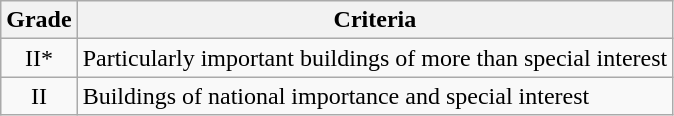<table class="wikitable">
<tr>
<th>Grade</th>
<th>Criteria</th>
</tr>
<tr>
<td align="center" >II*</td>
<td>Particularly important buildings of more than special interest</td>
</tr>
<tr>
<td align="center" >II</td>
<td>Buildings of national importance and special interest</td>
</tr>
</table>
